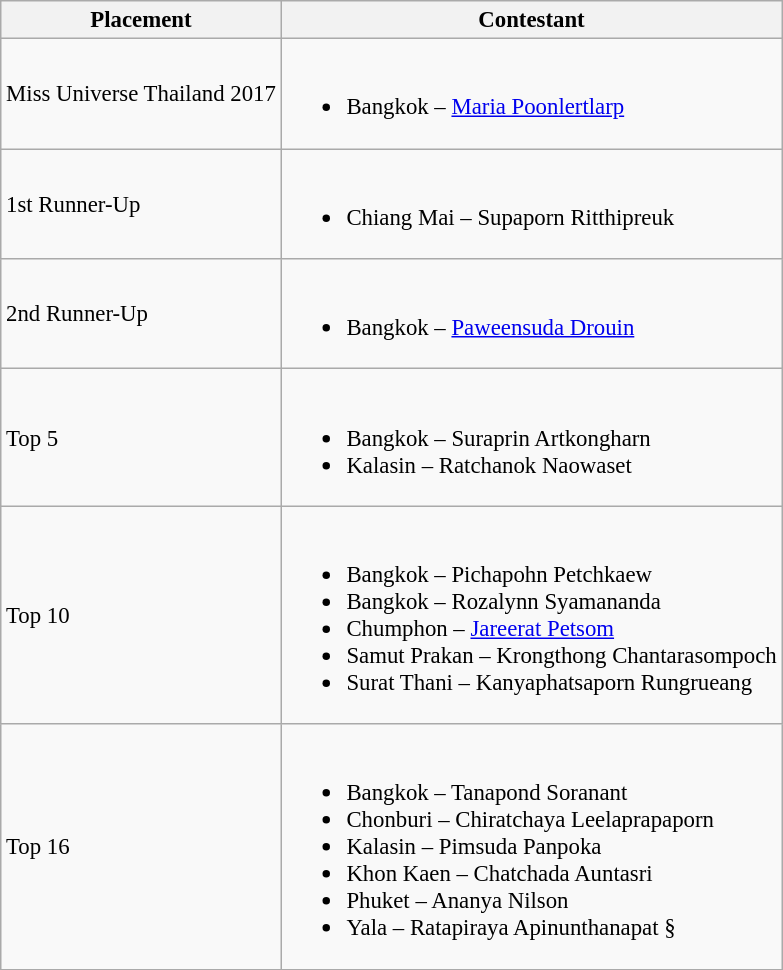<table class="wikitable sortable" style="font-size: 95%;">
<tr>
<th>Placement</th>
<th>Contestant</th>
</tr>
<tr>
<td>Miss Universe Thailand 2017</td>
<td><br><ul><li>Bangkok – <a href='#'>Maria Poonlertlarp</a></li></ul></td>
</tr>
<tr>
<td>1st Runner-Up</td>
<td><br><ul><li>Chiang Mai – Supaporn Ritthipreuk</li></ul></td>
</tr>
<tr>
<td>2nd Runner-Up</td>
<td><br><ul><li>Bangkok – <a href='#'>Paweensuda Drouin</a></li></ul></td>
</tr>
<tr>
<td>Top 5</td>
<td><br><ul><li>Bangkok – Suraprin Artkongharn</li><li>Kalasin – Ratchanok Naowaset</li></ul></td>
</tr>
<tr>
<td>Top 10</td>
<td><br><ul><li>Bangkok – Pichapohn Petchkaew</li><li>Bangkok – Rozalynn Syamananda</li><li>Chumphon – <a href='#'>Jareerat Petsom</a></li><li>Samut Prakan – Krongthong Chantarasompoch</li><li>Surat Thani – Kanyaphatsaporn Rungrueang</li></ul></td>
</tr>
<tr>
<td>Top 16</td>
<td><br><ul><li>Bangkok – Tanapond Soranant</li><li>Chonburi – Chiratchaya Leelaprapaporn</li><li>Kalasin – Pimsuda Panpoka</li><li>Khon Kaen – Chatchada Auntasri</li><li>Phuket – Ananya Nilson</li><li>Yala – Ratapiraya Apinunthanapat §</li></ul></td>
</tr>
<tr>
</tr>
</table>
